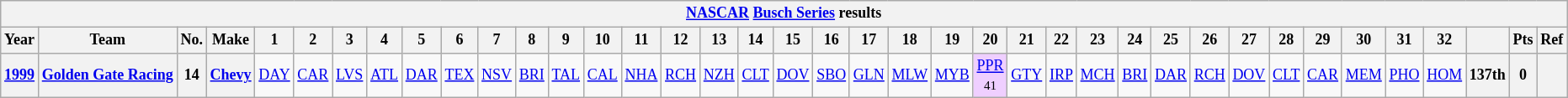<table class="wikitable" style="text-align:center; font-size:75%">
<tr>
<th colspan=42><a href='#'>NASCAR</a> <a href='#'>Busch Series</a> results</th>
</tr>
<tr>
<th>Year</th>
<th>Team</th>
<th>No.</th>
<th>Make</th>
<th>1</th>
<th>2</th>
<th>3</th>
<th>4</th>
<th>5</th>
<th>6</th>
<th>7</th>
<th>8</th>
<th>9</th>
<th>10</th>
<th>11</th>
<th>12</th>
<th>13</th>
<th>14</th>
<th>15</th>
<th>16</th>
<th>17</th>
<th>18</th>
<th>19</th>
<th>20</th>
<th>21</th>
<th>22</th>
<th>23</th>
<th>24</th>
<th>25</th>
<th>26</th>
<th>27</th>
<th>28</th>
<th>29</th>
<th>30</th>
<th>31</th>
<th>32</th>
<th></th>
<th>Pts</th>
<th>Ref</th>
</tr>
<tr>
<th><a href='#'>1999</a></th>
<th><a href='#'>Golden Gate Racing</a></th>
<th>14</th>
<th><a href='#'>Chevy</a></th>
<td><a href='#'>DAY</a></td>
<td><a href='#'>CAR</a></td>
<td><a href='#'>LVS</a></td>
<td><a href='#'>ATL</a></td>
<td><a href='#'>DAR</a></td>
<td><a href='#'>TEX</a></td>
<td><a href='#'>NSV</a></td>
<td><a href='#'>BRI</a></td>
<td><a href='#'>TAL</a></td>
<td><a href='#'>CAL</a></td>
<td><a href='#'>NHA</a></td>
<td><a href='#'>RCH</a></td>
<td><a href='#'>NZH</a></td>
<td><a href='#'>CLT</a></td>
<td><a href='#'>DOV</a></td>
<td><a href='#'>SBO</a></td>
<td><a href='#'>GLN</a></td>
<td><a href='#'>MLW</a></td>
<td><a href='#'>MYB</a></td>
<td style="background:#EFCFFF;"><a href='#'>PPR</a><br><small>41</small></td>
<td><a href='#'>GTY</a></td>
<td><a href='#'>IRP</a></td>
<td><a href='#'>MCH</a></td>
<td><a href='#'>BRI</a></td>
<td><a href='#'>DAR</a></td>
<td><a href='#'>RCH</a></td>
<td><a href='#'>DOV</a></td>
<td><a href='#'>CLT</a></td>
<td><a href='#'>CAR</a></td>
<td><a href='#'>MEM</a></td>
<td><a href='#'>PHO</a></td>
<td><a href='#'>HOM</a></td>
<th>137th</th>
<th>0</th>
<th></th>
</tr>
</table>
